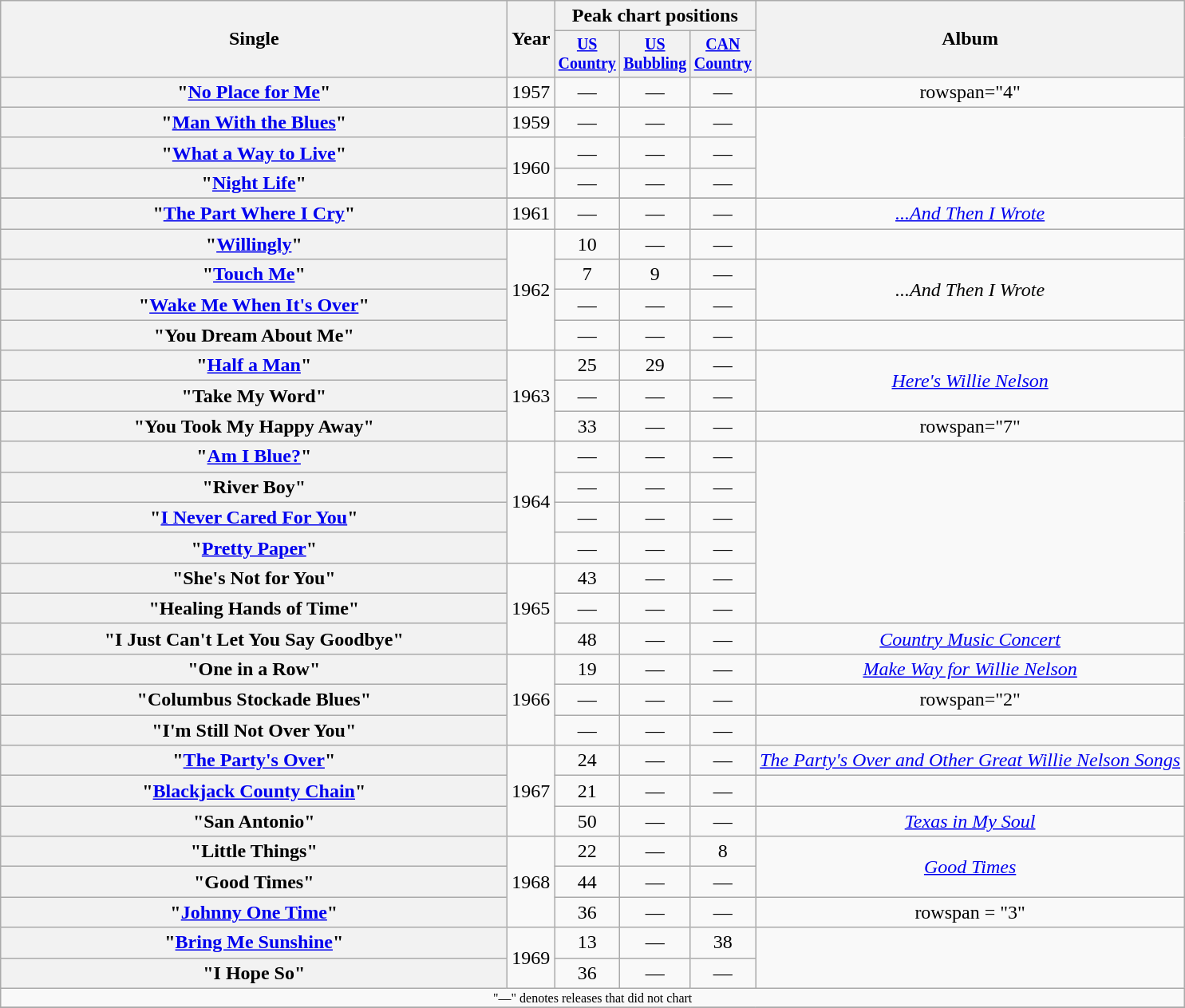<table class="wikitable plainrowheaders" style="text-align:center;">
<tr>
<th rowspan="2" style="width:26em;">Single</th>
<th rowspan="2">Year</th>
<th colspan="3">Peak chart positions</th>
<th rowspan="2">Album</th>
</tr>
<tr style="font-size:smaller;">
<th width="45"><a href='#'>US Country</a><br></th>
<th width="45"><a href='#'>US Bubbling</a><br></th>
<th width="45"><a href='#'>CAN Country</a><br></th>
</tr>
<tr>
<th scope="row">"<a href='#'>No Place for Me</a>"</th>
<td>1957</td>
<td>—</td>
<td>—</td>
<td>—</td>
<td>rowspan="4" </td>
</tr>
<tr>
<th scope="row">"<a href='#'>Man With the Blues</a>"</th>
<td>1959</td>
<td>—</td>
<td>—</td>
<td>—</td>
</tr>
<tr>
<th scope="row">"<a href='#'>What a Way to Live</a>"</th>
<td rowspan="2">1960</td>
<td>—</td>
<td>—</td>
<td>—</td>
</tr>
<tr>
<th scope="row">"<a href='#'>Night Life</a>"</th>
<td>—</td>
<td>—</td>
<td>—</td>
</tr>
<tr>
</tr>
<tr>
<th scope="row">"<a href='#'>The Part Where I Cry</a>"</th>
<td>1961</td>
<td>—</td>
<td>—</td>
<td>—</td>
<td><em><a href='#'>...And Then I Wrote</a></em></td>
</tr>
<tr>
<th scope="row">"<a href='#'>Willingly</a>" </th>
<td rowspan="4">1962</td>
<td>10</td>
<td>—</td>
<td>—</td>
<td></td>
</tr>
<tr>
<th scope="row">"<a href='#'>Touch Me</a>"</th>
<td>7</td>
<td>9</td>
<td>—</td>
<td rowspan="2"><em>...And Then I Wrote</em></td>
</tr>
<tr>
<th scope="row">"<a href='#'>Wake Me When It's Over</a>"</th>
<td>—</td>
<td>—</td>
<td>—</td>
</tr>
<tr>
<th scope="row">"You Dream About Me"  </th>
<td>—</td>
<td>—</td>
<td>—</td>
<td></td>
</tr>
<tr>
<th scope="row">"<a href='#'>Half a Man</a>"</th>
<td rowspan="3">1963</td>
<td>25</td>
<td>29</td>
<td>—</td>
<td rowspan="2"><em><a href='#'>Here's Willie Nelson</a></em></td>
</tr>
<tr>
<th scope="row">"Take My Word"</th>
<td>—</td>
<td>—</td>
<td>—</td>
</tr>
<tr>
<th scope="row">"You Took My Happy Away"</th>
<td>33</td>
<td>—</td>
<td>—</td>
<td>rowspan="7" </td>
</tr>
<tr>
<th scope="row">"<a href='#'>Am I Blue?</a>"</th>
<td rowspan="4">1964</td>
<td>—</td>
<td>—</td>
<td>—</td>
</tr>
<tr>
<th scope="row">"River Boy"</th>
<td>—</td>
<td>—</td>
<td>—</td>
</tr>
<tr>
<th scope="row">"<a href='#'>I Never Cared For You</a>"</th>
<td>—</td>
<td>—</td>
<td>—</td>
</tr>
<tr>
<th scope="row">"<a href='#'>Pretty Paper</a>"</th>
<td>—</td>
<td>—</td>
<td>—</td>
</tr>
<tr>
<th scope="row">"She's Not for You"</th>
<td rowspan="3">1965</td>
<td>43</td>
<td>—</td>
<td>—</td>
</tr>
<tr>
<th scope="row">"Healing Hands of Time"</th>
<td>—</td>
<td>—</td>
<td>—</td>
</tr>
<tr>
<th scope="row">"I Just Can't Let You Say Goodbye" </th>
<td>48</td>
<td>—</td>
<td>—</td>
<td><em><a href='#'>Country Music Concert</a></em></td>
</tr>
<tr>
<th scope="row">"One in a Row"</th>
<td rowspan="3">1966</td>
<td>19</td>
<td>—</td>
<td>—</td>
<td><em><a href='#'>Make Way for Willie Nelson</a></em></td>
</tr>
<tr>
<th scope="row">"Columbus Stockade Blues"</th>
<td>—</td>
<td>—</td>
<td>—</td>
<td>rowspan="2" </td>
</tr>
<tr>
<th scope="row">"I'm Still Not Over You"</th>
<td>—</td>
<td>—</td>
<td>—</td>
</tr>
<tr>
<th scope="row">"<a href='#'>The Party's Over</a>"</th>
<td rowspan="3">1967</td>
<td>24</td>
<td>—</td>
<td>—</td>
<td><em><a href='#'>The Party's Over and Other Great Willie Nelson Songs</a></em></td>
</tr>
<tr>
<th scope="row">"<a href='#'>Blackjack County Chain</a>"</th>
<td>21</td>
<td>—</td>
<td>—</td>
<td></td>
</tr>
<tr>
<th scope="row">"San Antonio"</th>
<td>50</td>
<td>—</td>
<td>—</td>
<td><em><a href='#'>Texas in My Soul</a></em></td>
</tr>
<tr>
<th scope="row">"Little Things"</th>
<td rowspan="3">1968</td>
<td>22</td>
<td>—</td>
<td>8</td>
<td rowspan="2"><em><a href='#'>Good Times</a></em></td>
</tr>
<tr>
<th scope="row">"Good Times"</th>
<td>44</td>
<td>—</td>
<td>—</td>
</tr>
<tr>
<th scope="row">"<a href='#'>Johnny One Time</a>"</th>
<td>36</td>
<td>—</td>
<td>—</td>
<td>rowspan = "3" </td>
</tr>
<tr>
<th scope="row">"<a href='#'>Bring Me Sunshine</a>"</th>
<td rowspan="2">1969</td>
<td>13</td>
<td>—</td>
<td>38</td>
</tr>
<tr>
<th scope="row">"I Hope So"</th>
<td>36</td>
<td>—</td>
<td>—</td>
</tr>
<tr>
<td colspan="6" style="font-size:8pt">"—" denotes releases that did not chart</td>
</tr>
<tr>
</tr>
</table>
